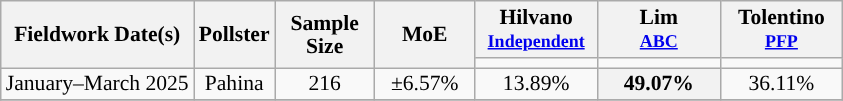<table class="wikitable" style="text-align:center;font-size:90%;line-height:15px">
<tr>
<th rowspan="2">Fieldwork Date(s)</th>
<th rowspan="2">Pollster</th>
<th rowspan="2" style="width:60px;">Sample Size</th>
<th rowspan="2" style="width:60px;">MoE</th>
<th style="width:75px;">Hilvano<br><small><a href='#'>Independent</a></small></th>
<th style="width:75px;">Lim<br><small><a href='#'>ABC</a></small></th>
<th style="width:75px;">Tolentino<br><small><a href='#'>PFP</a></small></th>
</tr>
<tr>
<td style="background:"></td>
<td style="background:"></td>
<td style="background:"></td>
</tr>
<tr>
<td>January–March 2025</td>
<td>Pahina</td>
<td>216</td>
<td>±6.57%</td>
<td>13.89%</td>
<th style="background-color:#">49.07%</th>
<td>36.11%</td>
</tr>
<tr>
</tr>
</table>
